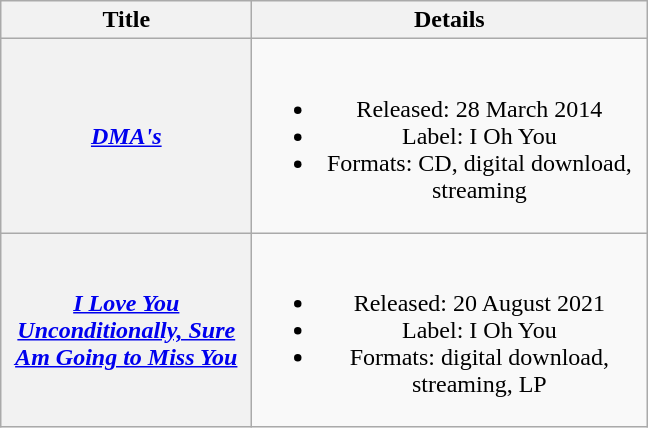<table class="wikitable plainrowheaders" style="text-align:center;">
<tr>
<th scope="col" rowspan="1" style="width:10em;">Title</th>
<th scope="col" rowspan="1" style="width:16em;">Details</th>
</tr>
<tr>
<th scope="row"><em><a href='#'>DMA's</a></em></th>
<td><br><ul><li>Released: 28 March 2014</li><li>Label: I Oh You</li><li>Formats: CD, digital download, streaming</li></ul></td>
</tr>
<tr>
<th scope="row"><em><a href='#'>I Love You Unconditionally, Sure Am Going to Miss You</a></em></th>
<td><br><ul><li>Released: 20 August 2021</li><li>Label: I Oh You</li><li>Formats: digital download, streaming, LP</li></ul></td>
</tr>
</table>
